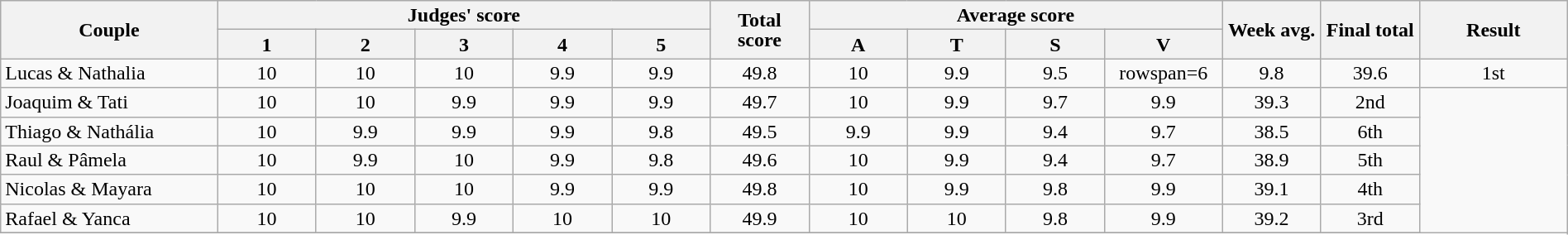<table class="wikitable" style="font-size:100%; line-height:16px; text-align:center" width="100%">
<tr>
<th rowspan=2 style="width:11.0%;">Couple</th>
<th colspan=5 style="width:25.0%;">Judges' score</th>
<th rowspan=2 style="width:05.0%;">Total score</th>
<th colspan=4 style="width:20.0%;">Average score</th>
<th rowspan=2 style="width:05.0%;">Week avg.</th>
<th rowspan=2 style="width:05.0%;">Final total</th>
<th rowspan=2 style="width:07.5%;">Result</th>
</tr>
<tr>
<th style="width:05.0%;">1</th>
<th style="width:05.0%;">2</th>
<th style="width:05.0%;">3</th>
<th style="width:05.0%;">4</th>
<th style="width:05.0%;">5</th>
<th style="width:05.0%;">A</th>
<th style="width:05.0%;">T</th>
<th style="width:05.0%;">S</th>
<th style="width:05.0%;">V</th>
</tr>
<tr>
<td align="left">Lucas & Nathalia</td>
<td>10</td>
<td>10</td>
<td>10</td>
<td>9.9</td>
<td>9.9</td>
<td>49.8</td>
<td>10</td>
<td>9.9</td>
<td>9.5</td>
<td>rowspan=6 </td>
<td>9.8</td>
<td>39.6</td>
<td>1st</td>
</tr>
<tr>
<td align="left">Joaquim & Tati</td>
<td>10</td>
<td>10</td>
<td>9.9</td>
<td>9.9</td>
<td>9.9</td>
<td>49.7</td>
<td>10</td>
<td>9.9</td>
<td>9.7</td>
<td>9.9</td>
<td>39.3</td>
<td>2nd</td>
</tr>
<tr>
<td align="left">Thiago & Nathália</td>
<td>10</td>
<td>9.9</td>
<td>9.9</td>
<td>9.9</td>
<td>9.8</td>
<td>49.5</td>
<td>9.9</td>
<td>9.9</td>
<td>9.4</td>
<td>9.7</td>
<td>38.5</td>
<td>6th</td>
</tr>
<tr>
<td align="left">Raul & Pâmela</td>
<td>10</td>
<td>9.9</td>
<td>10</td>
<td>9.9</td>
<td>9.8</td>
<td>49.6</td>
<td>10</td>
<td>9.9</td>
<td>9.4</td>
<td>9.7</td>
<td>38.9</td>
<td>5th</td>
</tr>
<tr>
<td align="left">Nicolas & Mayara</td>
<td>10</td>
<td>10</td>
<td>10</td>
<td>9.9</td>
<td>9.9</td>
<td>49.8</td>
<td>10</td>
<td>9.9</td>
<td>9.8</td>
<td>9.9</td>
<td>39.1</td>
<td>4th</td>
</tr>
<tr>
<td align="left">Rafael & Yanca</td>
<td>10</td>
<td>10</td>
<td>9.9</td>
<td>10</td>
<td>10</td>
<td>49.9</td>
<td>10</td>
<td>10</td>
<td>9.8</td>
<td>9.9</td>
<td>39.2</td>
<td>3rd</td>
</tr>
<tr>
</tr>
</table>
